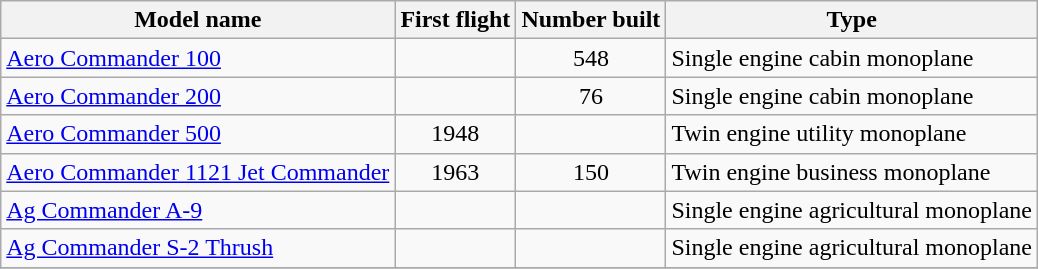<table class="wikitable sortable">
<tr>
<th>Model name</th>
<th>First flight</th>
<th>Number built</th>
<th>Type</th>
</tr>
<tr>
<td align=left><a href='#'>Aero Commander 100</a></td>
<td align=center></td>
<td align=center>548</td>
<td align=left>Single engine cabin monoplane</td>
</tr>
<tr>
<td align=left><a href='#'>Aero Commander 200</a></td>
<td align=center></td>
<td align=center>76</td>
<td align=left>Single engine cabin monoplane</td>
</tr>
<tr>
<td align=left><a href='#'>Aero Commander 500</a></td>
<td align=center>1948</td>
<td align=center></td>
<td align=left>Twin engine utility monoplane</td>
</tr>
<tr>
<td align=left><a href='#'>Aero Commander 1121 Jet Commander</a></td>
<td align=center>1963</td>
<td align=center>150</td>
<td align=left>Twin engine business monoplane</td>
</tr>
<tr>
<td align=left><a href='#'>Ag Commander A-9</a></td>
<td align=center></td>
<td align=center></td>
<td align=left>Single engine agricultural monoplane</td>
</tr>
<tr>
<td align=left><a href='#'>Ag Commander S-2 Thrush</a></td>
<td align=center></td>
<td align=center></td>
<td align=left>Single engine agricultural monoplane</td>
</tr>
<tr>
</tr>
</table>
